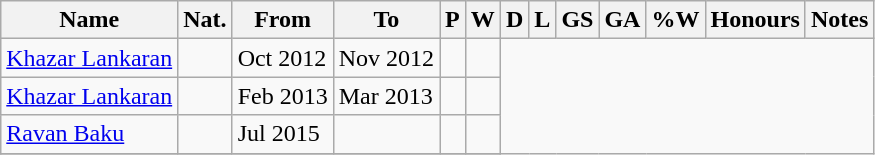<table class="wikitable sortable" style="text-align: center">
<tr>
<th>Name</th>
<th>Nat.</th>
<th class="unsortable">From</th>
<th class="unsortable">To</th>
<th abbr="TOTAL OF MATCHES PLAYED">P</th>
<th abbr="MATCHES WON">W</th>
<th abbr="MATCHES DRAWN">D</th>
<th abbr="MATCHES LOST">L</th>
<th abbr="GOALS SCORED">GS</th>
<th abbr="GOAL AGAINST">GA</th>
<th abbr="PERCENTAGE OF MATCHES WON">%W</th>
<th abbr="HONOURS">Honours</th>
<th abbr="NOTES">Notes</th>
</tr>
<tr>
<td align=left><a href='#'>Khazar Lankaran</a></td>
<td align=left></td>
<td align=left>Oct 2012</td>
<td align=left>Nov 2012<br></td>
<td></td>
<td></td>
</tr>
<tr>
<td align=left><a href='#'>Khazar Lankaran</a></td>
<td align=left></td>
<td align=left>Feb 2013</td>
<td align=left>Mar 2013<br></td>
<td></td>
<td></td>
</tr>
<tr>
<td align=left><a href='#'>Ravan Baku</a></td>
<td align=left></td>
<td align=left>Jul 2015</td>
<td align=left><br></td>
<td></td>
<td></td>
</tr>
<tr>
</tr>
</table>
